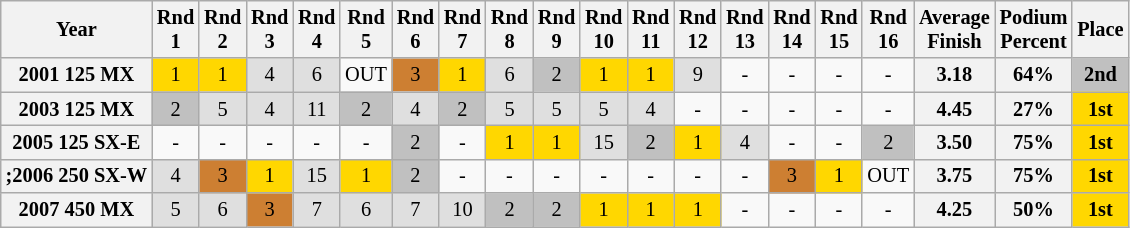<table class="wikitable" style="font-size: 85%; text-align:center">
<tr valign="top">
<th valign="middle">Year</th>
<th>Rnd<br>1</th>
<th>Rnd<br>2</th>
<th>Rnd<br>3</th>
<th>Rnd<br>4</th>
<th>Rnd<br>5</th>
<th>Rnd<br>6</th>
<th>Rnd<br>7</th>
<th>Rnd<br>8</th>
<th>Rnd<br>9</th>
<th>Rnd<br>10</th>
<th>Rnd<br>11</th>
<th>Rnd<br>12</th>
<th>Rnd<br>13</th>
<th>Rnd<br>14</th>
<th>Rnd<br>15</th>
<th>Rnd<br>16</th>
<th valign="middle">Average<br>Finish</th>
<th valign="middle">Podium<br>Percent</th>
<th valign="middle">Place</th>
</tr>
<tr>
<th>2001 125 MX</th>
<td style="background:gold;">1</td>
<td style="background:gold;">1</td>
<td style="background:#dfdfdf;">4</td>
<td style="background:#dfdfdf;">6</td>
<td>OUT</td>
<td style="background:#cd7f32;">3</td>
<td style="background:gold;">1</td>
<td style="background:#dfdfdf;">6</td>
<td style="background:silver;">2</td>
<td style="background:gold;">1</td>
<td style="background:gold;">1</td>
<td style="background:#dfdfdf;">9</td>
<td>-</td>
<td>-</td>
<td>-</td>
<td>-</td>
<th>3.18</th>
<th>64%</th>
<th style="background:silver;">2nd</th>
</tr>
<tr>
<th>2003 125 MX</th>
<td style="background:silver;">2</td>
<td style="background:#dfdfdf;">5</td>
<td style="background:#dfdfdf;">4</td>
<td style="background:#dfdfdf;">11</td>
<td style="background:silver;">2</td>
<td style="background:#dfdfdf;">4</td>
<td style="background:silver;">2</td>
<td style="background:#dfdfdf;">5</td>
<td style="background:#dfdfdf;">5</td>
<td style="background:#dfdfdf;">5</td>
<td style="background:#dfdfdf;">4</td>
<td>-</td>
<td>-</td>
<td>-</td>
<td>-</td>
<td>-</td>
<th>4.45</th>
<th>27%</th>
<th style="background:gold;">1st</th>
</tr>
<tr>
<th>2005 125 SX-E</th>
<td>-</td>
<td>-</td>
<td>-</td>
<td>-</td>
<td>-</td>
<td style="background:silver;">2</td>
<td>-</td>
<td style="background:gold;">1</td>
<td style="background:gold;">1</td>
<td style="background:#dfdfdf;">15</td>
<td style="background:silver;">2</td>
<td style="background:gold;">1</td>
<td style="background:#dfdfdf;">4</td>
<td>-</td>
<td>-</td>
<td style="background:silver;">2</td>
<th>3.50</th>
<th>75%</th>
<th style="background:gold;">1st</th>
</tr>
<tr>
<th>;2006 250 SX-W</th>
<td style="background:#dfdfdf;">4</td>
<td style="background:#cd7f32;">3</td>
<td style="background:gold;">1</td>
<td style="background:#dfdfdf;">15</td>
<td style="background:gold;">1</td>
<td style="background:silver;">2</td>
<td>-</td>
<td>-</td>
<td>-</td>
<td>-</td>
<td>-</td>
<td>-</td>
<td>-</td>
<td style="background:#cd7f32;">3</td>
<td style="background:gold;">1</td>
<td>OUT</td>
<th>3.75</th>
<th>75%</th>
<th style="background:gold;">1st</th>
</tr>
<tr>
<th>2007 450 MX</th>
<td style="background:#dfdfdf;">5</td>
<td style="background:#dfdfdf;">6</td>
<td style="background:#cd7f32;">3</td>
<td style="background:#dfdfdf;">7</td>
<td style="background:#dfdfdf;">6</td>
<td style="background:#dfdfdf;">7</td>
<td style="background:#dfdfdf;">10</td>
<td style="background:silver;">2</td>
<td style="background:silver;">2</td>
<td style="background:gold;">1</td>
<td style="background:gold;">1</td>
<td style="background:gold;">1</td>
<td>-</td>
<td>-</td>
<td>-</td>
<td>-</td>
<th>4.25</th>
<th>50%</th>
<th style="background:gold;">1st</th>
</tr>
</table>
